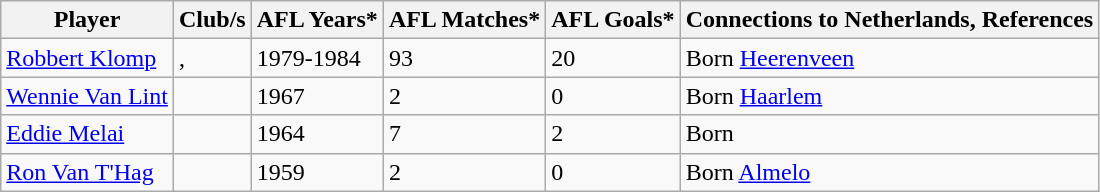<table class="wikitable sortable">
<tr>
<th>Player</th>
<th>Club/s</th>
<th>AFL Years*</th>
<th>AFL Matches*</th>
<th>AFL Goals*</th>
<th>Connections to Netherlands, References</th>
</tr>
<tr>
<td><a href='#'>Robbert Klomp</a></td>
<td>, </td>
<td>1979-1984</td>
<td>93</td>
<td>20</td>
<td>Born <a href='#'>Heerenveen</a></td>
</tr>
<tr>
<td><a href='#'>Wennie Van Lint</a></td>
<td></td>
<td>1967</td>
<td>2</td>
<td>0</td>
<td>Born <a href='#'>Haarlem</a></td>
</tr>
<tr>
<td><a href='#'>Eddie Melai</a></td>
<td></td>
<td>1964</td>
<td>7</td>
<td>2</td>
<td>Born</td>
</tr>
<tr>
<td><a href='#'>Ron Van T'Hag</a></td>
<td></td>
<td>1959</td>
<td>2</td>
<td>0</td>
<td>Born <a href='#'>Almelo</a></td>
</tr>
</table>
